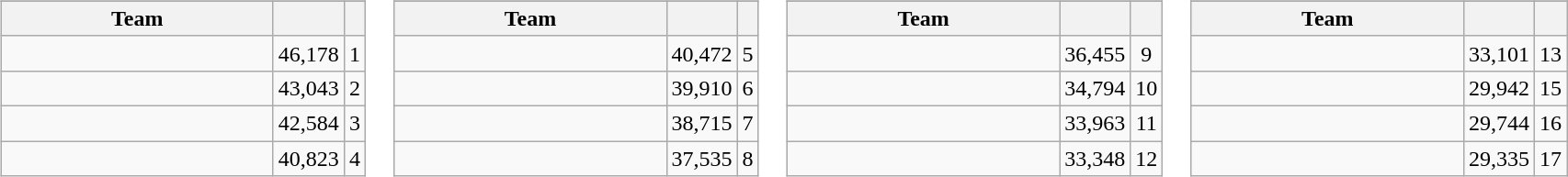<table>
<tr style="vertical-align:top">
<td><br><table class="wikitable" style="text-align:center">
<tr>
</tr>
<tr>
<th style="width:190px">Team</th>
<th></th>
<th></th>
</tr>
<tr>
<td style="text-align:left"></td>
<td>46,178</td>
<td>1</td>
</tr>
<tr>
<td style="text-align:left"></td>
<td>43,043</td>
<td>2</td>
</tr>
<tr>
<td style="text-align:left"></td>
<td>42,584</td>
<td>3</td>
</tr>
<tr>
<td style="text-align:left"></td>
<td>40,823</td>
<td>4</td>
</tr>
</table>
</td>
<td><br><table class="wikitable" style="text-align:center">
<tr>
</tr>
<tr>
<th style="width:190px">Team</th>
<th></th>
<th></th>
</tr>
<tr>
<td style="text-align:left"></td>
<td>40,472</td>
<td>5</td>
</tr>
<tr>
<td style="text-align:left"></td>
<td>39,910</td>
<td>6</td>
</tr>
<tr>
<td style="text-align:left"></td>
<td>38,715</td>
<td>7</td>
</tr>
<tr>
<td style="text-align:left"></td>
<td>37,535</td>
<td>8</td>
</tr>
</table>
</td>
<td><br><table class="wikitable" style="text-align:center">
<tr>
</tr>
<tr>
<th style="width:190px">Team</th>
<th></th>
<th></th>
</tr>
<tr>
<td style="text-align:left"></td>
<td>36,455</td>
<td>9</td>
</tr>
<tr>
<td style="text-align:left"></td>
<td>34,794</td>
<td>10</td>
</tr>
<tr>
<td style="text-align:left"></td>
<td>33,963</td>
<td>11</td>
</tr>
<tr>
<td style="text-align:left"></td>
<td>33,348</td>
<td>12</td>
</tr>
</table>
</td>
<td><br><table class="wikitable" style="text-align:center">
<tr>
</tr>
<tr>
<th style="width:190px">Team</th>
<th></th>
<th></th>
</tr>
<tr>
<td style="text-align:left"></td>
<td>33,101</td>
<td>13</td>
</tr>
<tr>
<td style="text-align:left"></td>
<td>29,942</td>
<td>15</td>
</tr>
<tr>
<td style="text-align:left"></td>
<td>29,744</td>
<td>16</td>
</tr>
<tr>
<td style="text-align:left"></td>
<td>29,335</td>
<td>17</td>
</tr>
</table>
</td>
</tr>
</table>
